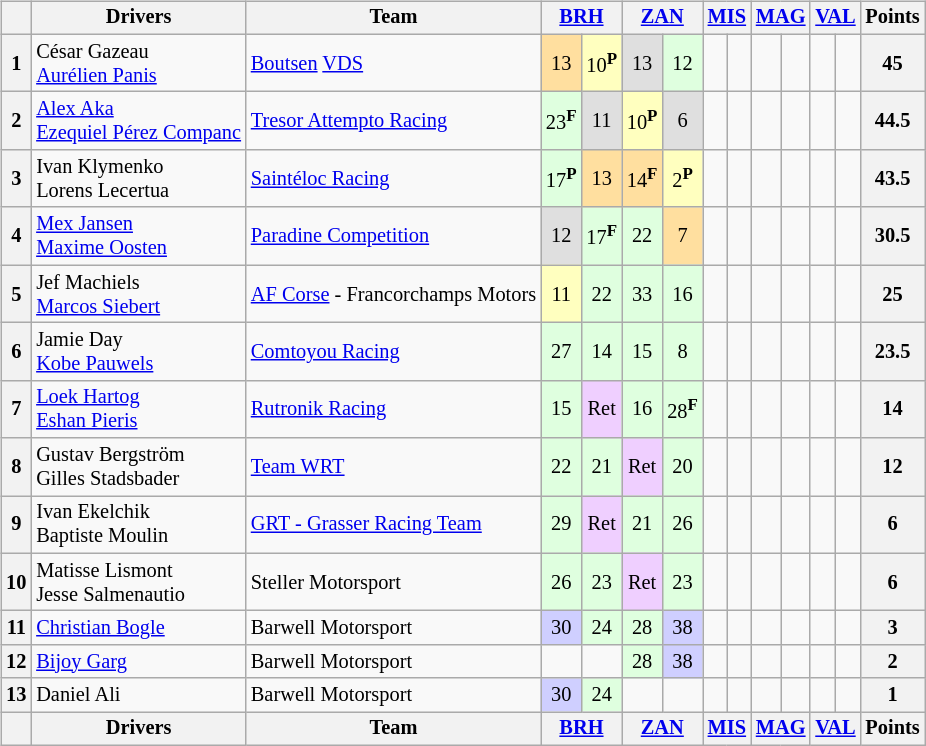<table>
<tr>
<td><br><table class="wikitable" style="font-size:85%; text-align:center;">
<tr>
<th></th>
<th>Drivers</th>
<th>Team</th>
<th colspan=2><a href='#'>BRH</a><br></th>
<th colspan=2><a href='#'>ZAN</a><br></th>
<th colspan=2><a href='#'>MIS</a><br></th>
<th colspan=2><a href='#'>MAG</a><br></th>
<th colspan=2><a href='#'>VAL</a><br></th>
<th>Points</th>
</tr>
<tr>
<th>1</th>
<td align=left> César Gazeau<br> <a href='#'>Aurélien Panis</a></td>
<td align=left> <a href='#'>Boutsen</a> <a href='#'>VDS</a></td>
<td style="background:#ffdf9f;">13</td>
<td style="background:#ffffbf;">10<sup><strong>P</strong></sup></td>
<td style="background:#dfdfdf;">13</td>
<td style="background:#dfffdf;">12</td>
<td style="background:#;"></td>
<td style="background:#;"></td>
<td style="background:#;"></td>
<td style="background:#;"></td>
<td style="background:#;"></td>
<td style="background:#;"></td>
<th>45</th>
</tr>
<tr>
<th>2</th>
<td align=left> <a href='#'>Alex Aka</a><br> <a href='#'>Ezequiel Pérez Companc</a></td>
<td align=left> <a href='#'>Tresor Attempto Racing</a></td>
<td style="background:#dfffdf;">23<sup><strong>F</strong></sup></td>
<td style="background:#dfdfdf;">11</td>
<td style="background:#ffffbf;">10<sup><strong>P</strong></sup></td>
<td style="background:#dfdfdf;">6</td>
<td style="background:#;"></td>
<td style="background:#;"></td>
<td style="background:#;"></td>
<td style="background:#;"></td>
<td style="background:#;"></td>
<td style="background:#;"></td>
<th>44.5</th>
</tr>
<tr>
<th>3</th>
<td align=left> Ivan Klymenko<br> Lorens Lecertua</td>
<td align=left> <a href='#'>Saintéloc Racing</a></td>
<td style="background:#dfffdf;">17<sup><strong>P</strong></sup></td>
<td style="background:#ffdf9f;">13</td>
<td style="background:#ffdf9f;">14<sup><strong>F</strong></sup></td>
<td style="background:#ffffbf;">2<sup><strong>P</strong></sup></td>
<td style="background:#;"></td>
<td style="background:#;"></td>
<td style="background:#;"></td>
<td style="background:#;"></td>
<td style="background:#;"></td>
<td style="background:#;"></td>
<th>43.5</th>
</tr>
<tr>
<th>4</th>
<td align=left> <a href='#'>Mex Jansen</a><br> <a href='#'>Maxime Oosten</a></td>
<td align=left> <a href='#'>Paradine Competition</a></td>
<td style="background:#dfdfdf;">12</td>
<td style="background:#dfffdf;">17<sup><strong>F</strong></sup></td>
<td style="background:#dfffdf;">22</td>
<td style="background:#ffdf9f;">7</td>
<td style="background:#;"></td>
<td style="background:#;"></td>
<td style="background:#;"></td>
<td style="background:#;"></td>
<td style="background:#;"></td>
<td style="background:#;"></td>
<th>30.5</th>
</tr>
<tr>
<th>5</th>
<td align=left> Jef Machiels<br> <a href='#'>Marcos Siebert</a></td>
<td align=left> <a href='#'>AF Corse</a> - Francorchamps Motors</td>
<td style="background:#ffffbf;">11</td>
<td style="background:#dfffdf;">22</td>
<td style="background:#dfffdf;">33</td>
<td style="background:#dfffdf;">16</td>
<td style="background:#;"></td>
<td style="background:#;"></td>
<td style="background:#;"></td>
<td style="background:#;"></td>
<td style="background:#;"></td>
<td style="background:#;"></td>
<th>25</th>
</tr>
<tr>
<th>6</th>
<td align=left> Jamie Day<br> <a href='#'>Kobe Pauwels</a></td>
<td align=left> <a href='#'>Comtoyou Racing</a></td>
<td style="background:#dfffdf;">27</td>
<td style="background:#dfffdf;">14</td>
<td style="background:#dfffdf;">15</td>
<td style="background:#dfffdf;">8</td>
<td style="background:#;"></td>
<td style="background:#;"></td>
<td style="background:#;"></td>
<td style="background:#;"></td>
<td style="background:#;"></td>
<td style="background:#;"></td>
<th>23.5</th>
</tr>
<tr>
<th>7</th>
<td align=left> <a href='#'>Loek Hartog</a><br> <a href='#'>Eshan Pieris</a></td>
<td align=left> <a href='#'>Rutronik Racing</a></td>
<td style="background:#dfffdf;">15</td>
<td style="background:#efcfff;">Ret</td>
<td style="background:#dfffdf;">16</td>
<td style="background:#dfffdf;">28<sup><strong>F</strong></sup></td>
<td style="background:#;"></td>
<td style="background:#;"></td>
<td style="background:#;"></td>
<td style="background:#;"></td>
<td style="background:#;"></td>
<td style="background:#;"></td>
<th>14</th>
</tr>
<tr>
<th>8</th>
<td align=left> Gustav Bergström<br> Gilles Stadsbader</td>
<td align=left> <a href='#'>Team WRT</a></td>
<td style="background:#dfffdf;">22</td>
<td style="background:#dfffdf;">21</td>
<td style="background:#efcfff;">Ret</td>
<td style="background:#dfffdf;">20</td>
<td style="background:#;"></td>
<td style="background:#;"></td>
<td style="background:#;"></td>
<td style="background:#;"></td>
<td style="background:#;"></td>
<td style="background:#;"></td>
<th>12</th>
</tr>
<tr>
<th>9</th>
<td align=left> Ivan Ekelchik<br> Baptiste Moulin</td>
<td align=left> <a href='#'>GRT - Grasser Racing Team</a></td>
<td style="background:#dfffdf;">29</td>
<td style="background:#efcfff;">Ret</td>
<td style="background:#dfffdf;">21</td>
<td style="background:#dfffdf;">26</td>
<td style="background:#;"></td>
<td style="background:#;"></td>
<td style="background:#;"></td>
<td style="background:#;"></td>
<td style="background:#;"></td>
<td style="background:#;"></td>
<th>6</th>
</tr>
<tr>
<th>10</th>
<td align=left> Matisse Lismont<br> Jesse Salmenautio</td>
<td align=left> Steller Motorsport</td>
<td style="background:#dfffdf;">26</td>
<td style="background:#dfffdf;">23</td>
<td style="background:#efcfff;">Ret</td>
<td style="background:#dfffdf;">23</td>
<td style="background:#;"></td>
<td style="background:#;"></td>
<td style="background:#;"></td>
<td style="background:#;"></td>
<td style="background:#;"></td>
<td style="background:#;"></td>
<th>6</th>
</tr>
<tr>
<th>11</th>
<td align=left> <a href='#'>Christian Bogle</a></td>
<td align=left> Barwell Motorsport</td>
<td style="background:#cfcfff;">30</td>
<td style="background:#dfffdf;">24</td>
<td style="background:#dfffdf;">28</td>
<td style="background:#cfcfff;">38</td>
<td style="background:#;"></td>
<td style="background:#;"></td>
<td style="background:#;"></td>
<td style="background:#;"></td>
<td style="background:#;"></td>
<td style="background:#;"></td>
<th>3</th>
</tr>
<tr>
<th>12</th>
<td align=left> <a href='#'>Bijoy Garg</a></td>
<td align=left> Barwell Motorsport</td>
<td style="background:#;"></td>
<td style="background:#;"></td>
<td style="background:#dfffdf;">28</td>
<td style="background:#cfcfff;">38</td>
<td style="background:#;"></td>
<td style="background:#;"></td>
<td style="background:#;"></td>
<td style="background:#;"></td>
<td style="background:#;"></td>
<td style="background:#;"></td>
<th>2</th>
</tr>
<tr>
<th>13</th>
<td align=left> Daniel Ali</td>
<td align=left> Barwell Motorsport</td>
<td style="background:#cfcfff;">30</td>
<td style="background:#dfffdf;">24</td>
<td style="background:#;"></td>
<td style="background:#;"></td>
<td style="background:#;"></td>
<td style="background:#;"></td>
<td style="background:#;"></td>
<td style="background:#;"></td>
<td style="background:#;"></td>
<td style="background:#;"></td>
<th>1</th>
</tr>
<tr>
<th></th>
<th>Drivers</th>
<th>Team</th>
<th colspan=2><a href='#'>BRH</a><br></th>
<th colspan=2><a href='#'>ZAN</a><br></th>
<th colspan=2><a href='#'>MIS</a><br></th>
<th colspan=2><a href='#'>MAG</a><br></th>
<th colspan=2><a href='#'>VAL</a><br></th>
<th>Points</th>
</tr>
</table>
</td>
</tr>
</table>
